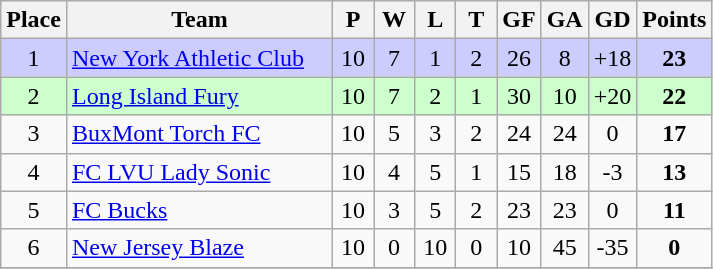<table class="wikitable" style="text-align:center">
<tr>
<th>Place</th>
<th width="170">Team</th>
<th width="20">P</th>
<th width="20">W</th>
<th width="20">L</th>
<th width="20">T</th>
<th width="20">GF</th>
<th width="20">GA</th>
<th width="25">GD</th>
<th>Points</th>
</tr>
<tr bgcolor=#ccccff>
<td>1</td>
<td style="text-align:left;"><a href='#'>New York Athletic Club</a></td>
<td>10</td>
<td>7</td>
<td>1</td>
<td>2</td>
<td>26</td>
<td>8</td>
<td>+18</td>
<td><strong>23</strong></td>
</tr>
<tr bgcolor=#ccffcc>
<td>2</td>
<td style="text-align:left;"><a href='#'>Long Island Fury</a></td>
<td>10</td>
<td>7</td>
<td>2</td>
<td>1</td>
<td>30</td>
<td>10</td>
<td>+20</td>
<td><strong>22</strong></td>
</tr>
<tr>
<td>3</td>
<td style="text-align:left;"><a href='#'>BuxMont Torch FC</a></td>
<td>10</td>
<td>5</td>
<td>3</td>
<td>2</td>
<td>24</td>
<td>24</td>
<td>0</td>
<td><strong>17</strong></td>
</tr>
<tr>
<td>4</td>
<td style="text-align:left;"><a href='#'>FC LVU Lady Sonic</a></td>
<td>10</td>
<td>4</td>
<td>5</td>
<td>1</td>
<td>15</td>
<td>18</td>
<td>-3</td>
<td><strong>13</strong></td>
</tr>
<tr>
<td>5</td>
<td style="text-align:left;"><a href='#'>FC Bucks</a></td>
<td>10</td>
<td>3</td>
<td>5</td>
<td>2</td>
<td>23</td>
<td>23</td>
<td>0</td>
<td><strong>11</strong></td>
</tr>
<tr>
<td>6</td>
<td style="text-align:left;"><a href='#'>New Jersey Blaze</a></td>
<td>10</td>
<td>0</td>
<td>10</td>
<td>0</td>
<td>10</td>
<td>45</td>
<td>-35</td>
<td><strong>0</strong></td>
</tr>
<tr>
</tr>
</table>
